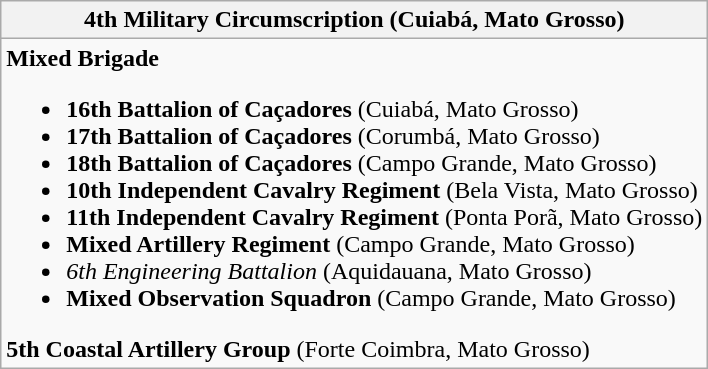<table class="wikitable mw-collapsible mw-collapsed">
<tr>
<th><strong>4th Military Circumscription</strong> (Cuiabá, Mato Grosso)</th>
</tr>
<tr>
<td><strong>Mixed Brigade</strong><br><ul><li><strong>16th Battalion of Caçadores</strong> (Cuiabá, Mato Grosso)</li><li><strong>17th Battalion of Caçadores</strong> (Corumbá, Mato Grosso)</li><li><strong>18th Battalion of Caçadores</strong> (Campo Grande, Mato Grosso)</li><li><strong>10th Independent Cavalry Regiment</strong> (Bela Vista, Mato Grosso)</li><li><strong>11th</strong> <strong>Independent Cavalry Regiment</strong> (Ponta Porã, Mato Grosso)</li><li><strong>Mixed Artillery Regiment</strong> (Campo Grande, Mato Grosso)</li><li><em>6th Engineering Battalion</em> (Aquidauana, Mato Grosso)</li><li><strong>Mixed Observation Squadron</strong> (Campo Grande, Mato Grosso)</li></ul><strong>5th Coastal Artillery Group</strong> (Forte Coimbra, Mato Grosso)</td>
</tr>
</table>
